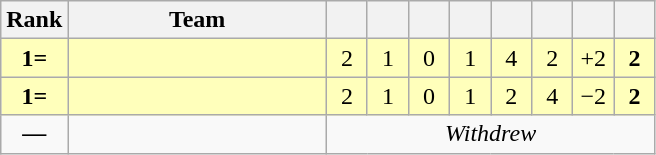<table class="wikitable" style="text-align:center">
<tr>
<th width=30>Rank</th>
<th width=165">Team</th>
<th width=20></th>
<th width=20></th>
<th width=20></th>
<th width=20></th>
<th width=20></th>
<th width=20></th>
<th width=20></th>
<th width=20></th>
</tr>
<tr style="background:#FFFFBB">
<td><strong>1=</strong></td>
<td style="text-align:left"></td>
<td>2</td>
<td>1</td>
<td>0</td>
<td>1</td>
<td>4</td>
<td>2</td>
<td>+2</td>
<td><strong>2</strong></td>
</tr>
<tr style="background:#FFFFBB">
<td><strong>1=</strong></td>
<td style="text-align:left"></td>
<td>2</td>
<td>1</td>
<td>0</td>
<td>1</td>
<td>2</td>
<td>4</td>
<td>−2</td>
<td><strong>2</strong></td>
</tr>
<tr>
<td><strong>—</strong></td>
<td style="text-align:left"></td>
<td colspan="8"><em>Withdrew</em></td>
</tr>
</table>
